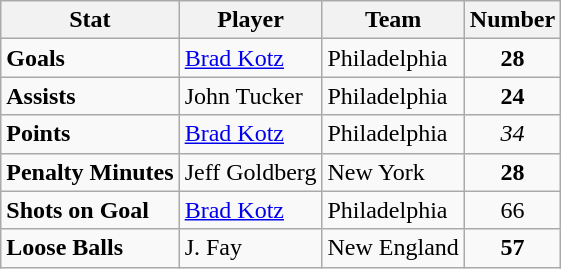<table class="wikitable">
<tr>
<th>Stat</th>
<th>Player</th>
<th>Team</th>
<th>Number</th>
</tr>
<tr>
<td><strong>Goals</strong></td>
<td><a href='#'>Brad Kotz</a></td>
<td>Philadelphia</td>
<td align="center"><strong>28</strong></td>
</tr>
<tr>
<td><strong>Assists</strong></td>
<td>John Tucker</td>
<td>Philadelphia</td>
<td align="center"><strong>24</strong></td>
</tr>
<tr>
<td><strong>Points</strong></td>
<td><a href='#'>Brad Kotz</a></td>
<td>Philadelphia</td>
<td align="center"><em>34</em></td>
</tr>
<tr>
<td><strong>Penalty Minutes</strong></td>
<td>Jeff Goldberg</td>
<td>New York</td>
<td align="center"><strong>28</strong></td>
</tr>
<tr>
<td><strong>Shots on Goal</strong></td>
<td><a href='#'>Brad Kotz</a></td>
<td>Philadelphia</td>
<td align="center">66</td>
</tr>
<tr>
<td><strong>Loose Balls</strong></td>
<td>J. Fay</td>
<td>New England</td>
<td align="center"><strong>57</strong></td>
</tr>
</table>
